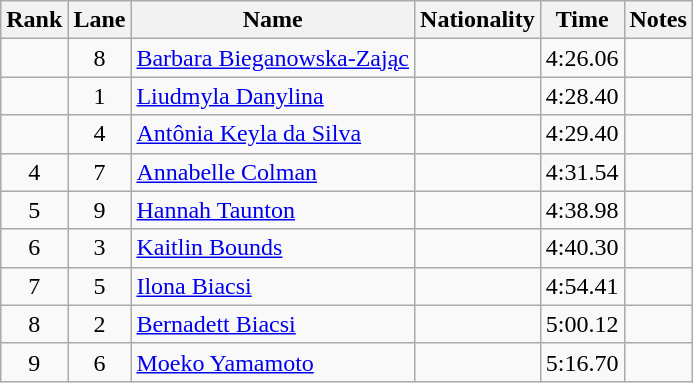<table class="wikitable sortable" style="text-align:center">
<tr>
<th>Rank</th>
<th>Lane</th>
<th>Name</th>
<th>Nationality</th>
<th>Time</th>
<th>Notes</th>
</tr>
<tr>
<td></td>
<td>8</td>
<td align="left"><a href='#'>Barbara Bieganowska-Zając</a></td>
<td align="left"></td>
<td>4:26.06</td>
<td></td>
</tr>
<tr>
<td></td>
<td>1</td>
<td align="left"><a href='#'>Liudmyla Danylina</a></td>
<td align="left"></td>
<td>4:28.40</td>
<td></td>
</tr>
<tr>
<td></td>
<td>4</td>
<td align="left"><a href='#'>Antônia Keyla da Silva</a></td>
<td align="left"></td>
<td>4:29.40</td>
<td></td>
</tr>
<tr>
<td>4</td>
<td>7</td>
<td align="left"><a href='#'>Annabelle Colman</a></td>
<td align="left"></td>
<td>4:31.54</td>
<td></td>
</tr>
<tr>
<td>5</td>
<td>9</td>
<td align="left"><a href='#'>Hannah Taunton</a></td>
<td align="left"></td>
<td>4:38.98</td>
<td></td>
</tr>
<tr>
<td>6</td>
<td>3</td>
<td align="left"><a href='#'>Kaitlin Bounds</a></td>
<td align="left"></td>
<td>4:40.30</td>
<td></td>
</tr>
<tr>
<td>7</td>
<td>5</td>
<td align="left"><a href='#'>Ilona Biacsi</a></td>
<td align="left"></td>
<td>4:54.41</td>
<td></td>
</tr>
<tr>
<td>8</td>
<td>2</td>
<td align="left"><a href='#'>Bernadett Biacsi</a></td>
<td align="left"></td>
<td>5:00.12</td>
<td></td>
</tr>
<tr>
<td>9</td>
<td>6</td>
<td align="left"><a href='#'>Moeko Yamamoto</a></td>
<td align="left"></td>
<td>5:16.70</td>
<td></td>
</tr>
</table>
